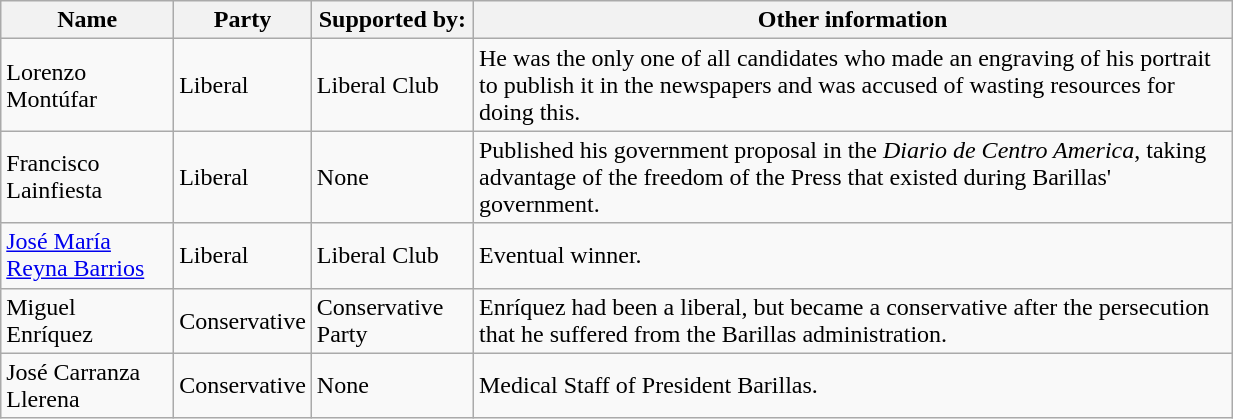<table class = wikitable width = 65%>
<tr>
<th>Name</th>
<th>Party</th>
<th>Supported by:</th>
<th>Other information</th>
</tr>
<tr>
<td>Lorenzo Montúfar</td>
<td>Liberal</td>
<td>Liberal Club</td>
<td>He was the only one of all candidates who made an engraving of his portrait to publish it in the newspapers and was accused of wasting resources for doing this.</td>
</tr>
<tr>
<td>Francisco Lainfiesta</td>
<td>Liberal</td>
<td>None</td>
<td>Published his government proposal in the <em>Diario de Centro America</em>, taking advantage of the freedom of the Press that existed during Barillas' government.</td>
</tr>
<tr>
<td><a href='#'>José María Reyna Barrios</a></td>
<td>Liberal</td>
<td>Liberal Club</td>
<td>Eventual winner.</td>
</tr>
<tr>
<td>Miguel Enríquez</td>
<td>Conservative</td>
<td>Conservative Party</td>
<td>Enríquez had been a liberal, but became a conservative after the persecution that he suffered from the Barillas administration.</td>
</tr>
<tr>
<td>José Carranza Llerena</td>
<td>Conservative</td>
<td>None</td>
<td>Medical Staff of President Barillas.</td>
</tr>
</table>
